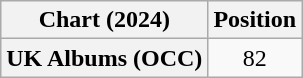<table class="wikitable plainrowheaders" style="text-align:center">
<tr>
<th scope="col">Chart (2024)</th>
<th scope="col">Position</th>
</tr>
<tr>
<th scope="row">UK Albums (OCC)</th>
<td>82</td>
</tr>
</table>
